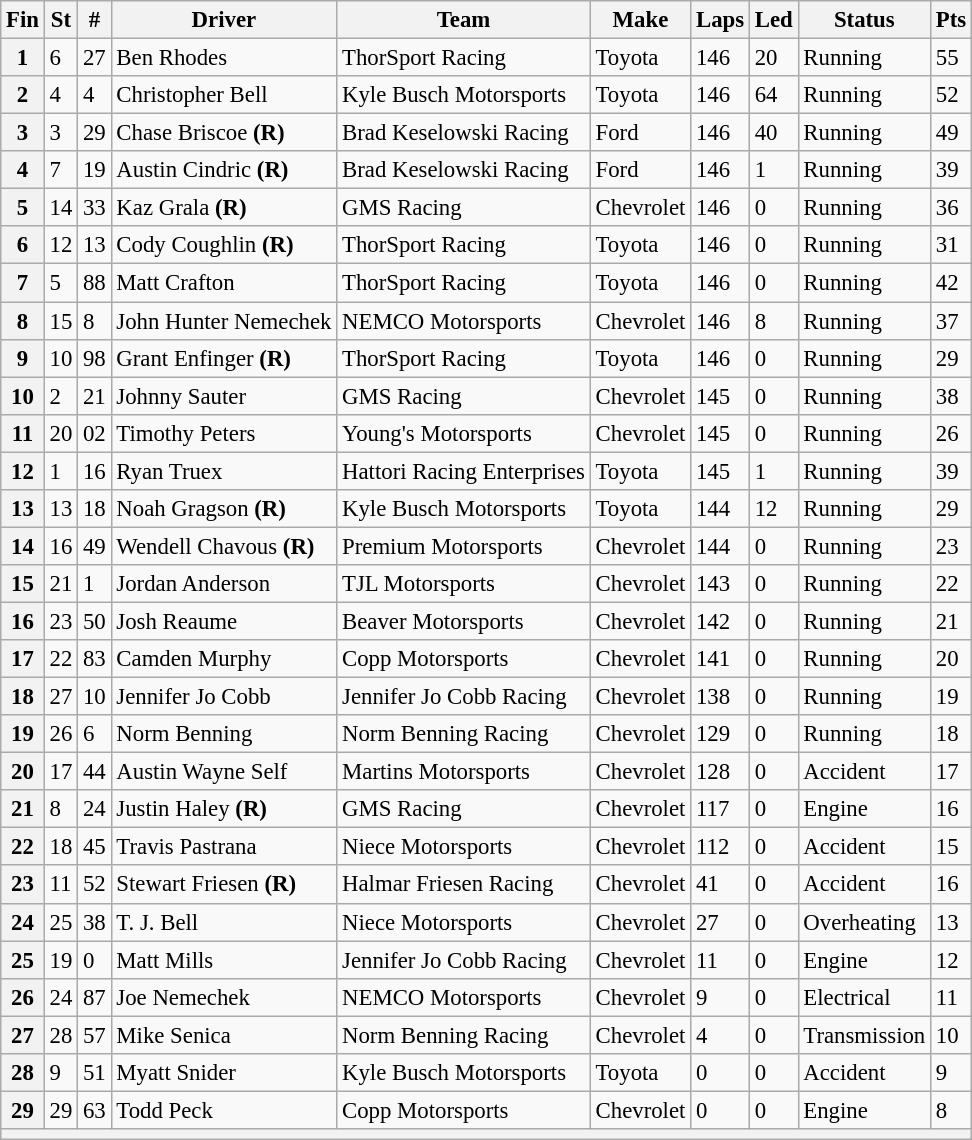<table class="wikitable" style="font-size:95%">
<tr>
<th>Fin</th>
<th>St</th>
<th>#</th>
<th>Driver</th>
<th>Team</th>
<th>Make</th>
<th>Laps</th>
<th>Led</th>
<th>Status</th>
<th>Pts</th>
</tr>
<tr>
<th>1</th>
<td>6</td>
<td>27</td>
<td>Ben Rhodes</td>
<td>ThorSport Racing</td>
<td>Toyota</td>
<td>146</td>
<td>20</td>
<td>Running</td>
<td>55</td>
</tr>
<tr>
<th>2</th>
<td>4</td>
<td>4</td>
<td>Christopher Bell</td>
<td>Kyle Busch Motorsports</td>
<td>Toyota</td>
<td>146</td>
<td>64</td>
<td>Running</td>
<td>52</td>
</tr>
<tr>
<th>3</th>
<td>3</td>
<td>29</td>
<td>Chase Briscoe <strong>(R)</strong></td>
<td>Brad Keselowski Racing</td>
<td>Ford</td>
<td>146</td>
<td>40</td>
<td>Running</td>
<td>49</td>
</tr>
<tr>
<th>4</th>
<td>7</td>
<td>19</td>
<td>Austin Cindric <strong>(R)</strong></td>
<td>Brad Keselowski Racing</td>
<td>Ford</td>
<td>146</td>
<td>1</td>
<td>Running</td>
<td>39</td>
</tr>
<tr>
<th>5</th>
<td>14</td>
<td>33</td>
<td>Kaz Grala <strong>(R)</strong></td>
<td>GMS Racing</td>
<td>Chevrolet</td>
<td>146</td>
<td>0</td>
<td>Running</td>
<td>36</td>
</tr>
<tr>
<th>6</th>
<td>12</td>
<td>13</td>
<td>Cody Coughlin <strong>(R)</strong></td>
<td>ThorSport Racing</td>
<td>Toyota</td>
<td>146</td>
<td>0</td>
<td>Running</td>
<td>31</td>
</tr>
<tr>
<th>7</th>
<td>5</td>
<td>88</td>
<td>Matt Crafton</td>
<td>ThorSport Racing</td>
<td>Toyota</td>
<td>146</td>
<td>0</td>
<td>Running</td>
<td>42</td>
</tr>
<tr>
<th>8</th>
<td>15</td>
<td>8</td>
<td>John Hunter Nemechek</td>
<td>NEMCO Motorsports</td>
<td>Chevrolet</td>
<td>146</td>
<td>8</td>
<td>Running</td>
<td>37</td>
</tr>
<tr>
<th>9</th>
<td>10</td>
<td>98</td>
<td>Grant Enfinger <strong>(R)</strong></td>
<td>ThorSport Racing</td>
<td>Toyota</td>
<td>146</td>
<td>0</td>
<td>Running</td>
<td>29</td>
</tr>
<tr>
<th>10</th>
<td>2</td>
<td>21</td>
<td>Johnny Sauter</td>
<td>GMS Racing</td>
<td>Chevrolet</td>
<td>145</td>
<td>0</td>
<td>Running</td>
<td>38</td>
</tr>
<tr>
<th>11</th>
<td>20</td>
<td>02</td>
<td>Timothy Peters</td>
<td>Young's Motorsports</td>
<td>Chevrolet</td>
<td>145</td>
<td>0</td>
<td>Running</td>
<td>26</td>
</tr>
<tr>
<th>12</th>
<td>1</td>
<td>16</td>
<td>Ryan Truex</td>
<td>Hattori Racing Enterprises</td>
<td>Toyota</td>
<td>145</td>
<td>1</td>
<td>Running</td>
<td>39</td>
</tr>
<tr>
<th>13</th>
<td>13</td>
<td>18</td>
<td>Noah Gragson <strong>(R)</strong></td>
<td>Kyle Busch Motorsports</td>
<td>Toyota</td>
<td>144</td>
<td>12</td>
<td>Running</td>
<td>29</td>
</tr>
<tr>
<th>14</th>
<td>16</td>
<td>49</td>
<td>Wendell Chavous <strong>(R)</strong></td>
<td>Premium Motorsports</td>
<td>Chevrolet</td>
<td>144</td>
<td>0</td>
<td>Running</td>
<td>23</td>
</tr>
<tr>
<th>15</th>
<td>21</td>
<td>1</td>
<td>Jordan Anderson</td>
<td>TJL Motorsports</td>
<td>Chevrolet</td>
<td>143</td>
<td>0</td>
<td>Running</td>
<td>22</td>
</tr>
<tr>
<th>16</th>
<td>23</td>
<td>50</td>
<td>Josh Reaume</td>
<td>Beaver Motorsports</td>
<td>Chevrolet</td>
<td>142</td>
<td>0</td>
<td>Running</td>
<td>21</td>
</tr>
<tr>
<th>17</th>
<td>22</td>
<td>83</td>
<td>Camden Murphy</td>
<td>Copp Motorsports</td>
<td>Chevrolet</td>
<td>141</td>
<td>0</td>
<td>Running</td>
<td>20</td>
</tr>
<tr>
<th>18</th>
<td>27</td>
<td>10</td>
<td>Jennifer Jo Cobb</td>
<td>Jennifer Jo Cobb Racing</td>
<td>Chevrolet</td>
<td>138</td>
<td>0</td>
<td>Running</td>
<td>19</td>
</tr>
<tr>
<th>19</th>
<td>26</td>
<td>6</td>
<td>Norm Benning</td>
<td>Norm Benning Racing</td>
<td>Chevrolet</td>
<td>129</td>
<td>0</td>
<td>Running</td>
<td>18</td>
</tr>
<tr>
<th>20</th>
<td>17</td>
<td>44</td>
<td>Austin Wayne Self</td>
<td>Martins Motorsports</td>
<td>Chevrolet</td>
<td>128</td>
<td>0</td>
<td>Accident</td>
<td>17</td>
</tr>
<tr>
<th>21</th>
<td>8</td>
<td>24</td>
<td>Justin Haley <strong>(R)</strong></td>
<td>GMS Racing</td>
<td>Chevrolet</td>
<td>117</td>
<td>0</td>
<td>Engine</td>
<td>16</td>
</tr>
<tr>
<th>22</th>
<td>18</td>
<td>45</td>
<td>Travis Pastrana</td>
<td>Niece Motorsports</td>
<td>Chevrolet</td>
<td>112</td>
<td>0</td>
<td>Accident</td>
<td>15</td>
</tr>
<tr>
<th>23</th>
<td>11</td>
<td>52</td>
<td>Stewart Friesen <strong>(R)</strong></td>
<td>Halmar Friesen Racing</td>
<td>Chevrolet</td>
<td>41</td>
<td>0</td>
<td>Accident</td>
<td>16</td>
</tr>
<tr>
<th>24</th>
<td>25</td>
<td>38</td>
<td>T. J. Bell</td>
<td>Niece Motorsports</td>
<td>Chevrolet</td>
<td>27</td>
<td>0</td>
<td>Overheating</td>
<td>13</td>
</tr>
<tr>
<th>25</th>
<td>19</td>
<td>0</td>
<td>Matt Mills</td>
<td>Jennifer Jo Cobb Racing</td>
<td>Chevrolet</td>
<td>11</td>
<td>0</td>
<td>Engine</td>
<td>12</td>
</tr>
<tr>
<th>26</th>
<td>24</td>
<td>87</td>
<td>Joe Nemechek</td>
<td>NEMCO Motorsports</td>
<td>Chevrolet</td>
<td>9</td>
<td>0</td>
<td>Electrical</td>
<td>11</td>
</tr>
<tr>
<th>27</th>
<td>28</td>
<td>57</td>
<td>Mike Senica</td>
<td>Norm Benning Racing</td>
<td>Chevrolet</td>
<td>4</td>
<td>0</td>
<td>Transmission</td>
<td>10</td>
</tr>
<tr>
<th>28</th>
<td>9</td>
<td>51</td>
<td>Myatt Snider</td>
<td>Kyle Busch Motorsports</td>
<td>Toyota</td>
<td>0</td>
<td>0</td>
<td>Accident</td>
<td>9</td>
</tr>
<tr>
<th>29</th>
<td>29</td>
<td>63</td>
<td>Todd Peck</td>
<td>Copp Motorsports</td>
<td>Chevrolet</td>
<td>0</td>
<td>0</td>
<td>Engine</td>
<td>8</td>
</tr>
<tr>
<th colspan="10"></th>
</tr>
</table>
